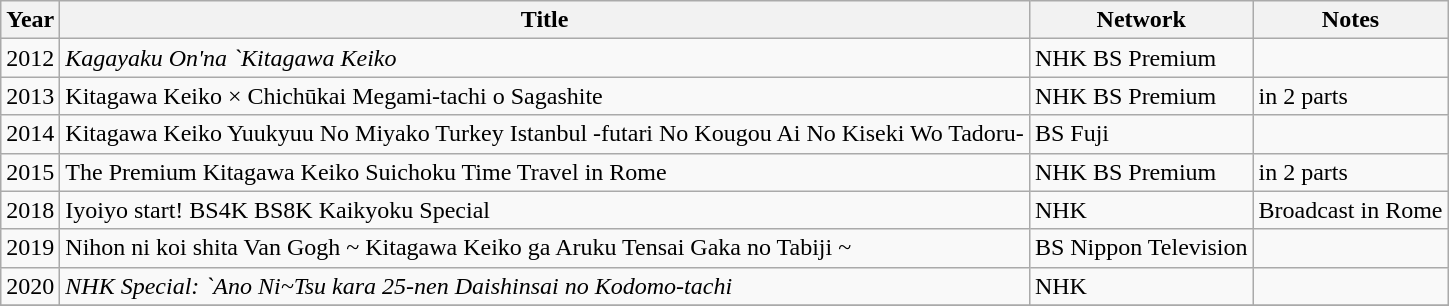<table class="wikitable sortable">
<tr>
<th>Year</th>
<th>Title</th>
<th>Network</th>
<th class="unsortable">Notes</th>
</tr>
<tr>
<td>2012</td>
<td><em>Kagayaku On'na `Kitagawa Keiko<strong></td>
<td>NHK BS Premium</td>
<td></td>
</tr>
<tr>
<td>2013</td>
<td></em>Kitagawa Keiko × Chichūkai Megami-tachi o Sagashite<em></td>
<td>NHK BS Premium</td>
<td>in 2 parts</td>
</tr>
<tr>
<td>2014</td>
<td></em>Kitagawa Keiko Yuukyuu No Miyako Turkey Istanbul -futari No Kougou Ai No Kiseki Wo Tadoru-<em></td>
<td>BS Fuji</td>
<td></td>
</tr>
<tr>
<td>2015</td>
<td></em>The Premium Kitagawa Keiko Suichoku Time Travel in Rome<em></td>
<td>NHK BS Premium</td>
<td>in 2 parts</td>
</tr>
<tr>
<td>2018</td>
<td></em>Iyoiyo start! BS4K BS8K Kaikyoku Special<em></td>
<td>NHK</td>
<td>Broadcast in Rome</td>
</tr>
<tr>
<td>2019</td>
<td></em>Nihon ni koi shita Van Gogh ~ Kitagawa Keiko ga Aruku Tensai Gaka no Tabiji ~</strong></td>
<td>BS Nippon Television</td>
<td></td>
</tr>
<tr>
<td>2020</td>
<td><em>NHK Special: `Ano Ni~Tsu kara 25-nen Daishinsai no Kodomo-tachi<strong></td>
<td>NHK</td>
<td></td>
</tr>
<tr>
</tr>
</table>
